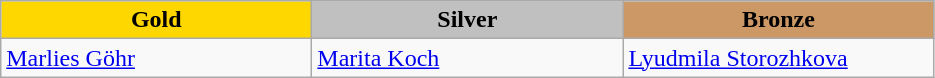<table class="wikitable" style="text-align:left">
<tr align="center">
<td width=200 bgcolor=gold><strong>Gold</strong></td>
<td width=200 bgcolor=silver><strong>Silver</strong></td>
<td width=200 bgcolor=CC9966><strong>Bronze</strong></td>
</tr>
<tr>
<td><a href='#'>Marlies Göhr</a><br><em></em></td>
<td><a href='#'>Marita Koch</a><br><em></em></td>
<td><a href='#'>Lyudmila Storozhkova</a><br><em></em></td>
</tr>
</table>
